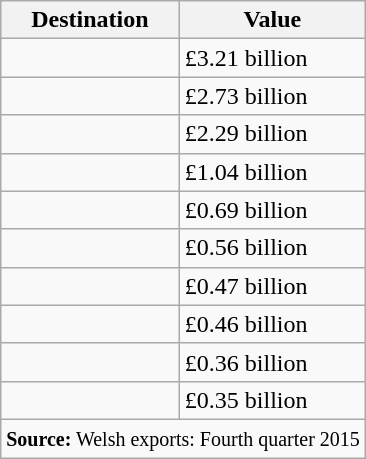<table class="wikitable" style="margin:1em auto;">
<tr>
<th>Destination</th>
<th>Value</th>
</tr>
<tr>
<td></td>
<td>£3.21 billion</td>
</tr>
<tr>
<td></td>
<td>£2.73 billion</td>
</tr>
<tr>
<td></td>
<td>£2.29 billion</td>
</tr>
<tr>
<td></td>
<td>£1.04 billion</td>
</tr>
<tr>
<td></td>
<td>£0.69 billion</td>
</tr>
<tr>
<td></td>
<td>£0.56 billion</td>
</tr>
<tr>
<td></td>
<td>£0.47 billion</td>
</tr>
<tr>
<td></td>
<td>£0.46 billion</td>
</tr>
<tr>
<td></td>
<td>£0.36 billion</td>
</tr>
<tr>
<td></td>
<td>£0.35 billion</td>
</tr>
<tr>
<td colspan="8" style="text-align: left;"><small><strong>Source:</strong> Welsh exports: Fourth quarter 2015</small></td>
</tr>
</table>
